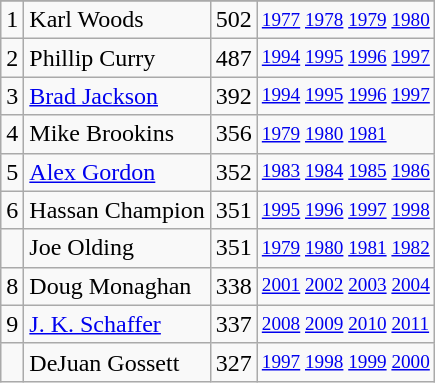<table class="wikitable">
<tr>
</tr>
<tr>
<td>1</td>
<td>Karl Woods</td>
<td>502</td>
<td style="font-size:80%;"><a href='#'>1977</a> <a href='#'>1978</a> <a href='#'>1979</a> <a href='#'>1980</a></td>
</tr>
<tr>
<td>2</td>
<td>Phillip Curry</td>
<td>487</td>
<td style="font-size:80%;"><a href='#'>1994</a> <a href='#'>1995</a> <a href='#'>1996</a> <a href='#'>1997</a></td>
</tr>
<tr>
<td>3</td>
<td><a href='#'>Brad Jackson</a></td>
<td>392</td>
<td style="font-size:80%;"><a href='#'>1994</a> <a href='#'>1995</a> <a href='#'>1996</a> <a href='#'>1997</a></td>
</tr>
<tr>
<td>4</td>
<td>Mike Brookins</td>
<td>356</td>
<td style="font-size:80%;"><a href='#'>1979</a> <a href='#'>1980</a> <a href='#'>1981</a></td>
</tr>
<tr>
<td>5</td>
<td><a href='#'>Alex Gordon</a></td>
<td>352</td>
<td style="font-size:80%;"><a href='#'>1983</a> <a href='#'>1984</a> <a href='#'>1985</a> <a href='#'>1986</a></td>
</tr>
<tr>
<td>6</td>
<td>Hassan Champion</td>
<td>351</td>
<td style="font-size:80%;"><a href='#'>1995</a> <a href='#'>1996</a> <a href='#'>1997</a> <a href='#'>1998</a></td>
</tr>
<tr>
<td></td>
<td>Joe Olding</td>
<td>351</td>
<td style="font-size:80%;"><a href='#'>1979</a> <a href='#'>1980</a> <a href='#'>1981</a> <a href='#'>1982</a></td>
</tr>
<tr>
<td>8</td>
<td>Doug Monaghan</td>
<td>338</td>
<td style="font-size:80%;"><a href='#'>2001</a> <a href='#'>2002</a> <a href='#'>2003</a> <a href='#'>2004</a></td>
</tr>
<tr>
<td>9</td>
<td><a href='#'>J. K. Schaffer</a></td>
<td>337</td>
<td style="font-size:80%;"><a href='#'>2008</a> <a href='#'>2009</a> <a href='#'>2010</a> <a href='#'>2011</a></td>
</tr>
<tr>
<td></td>
<td>DeJuan Gossett</td>
<td>327</td>
<td style="font-size:80%;"><a href='#'>1997</a> <a href='#'>1998</a> <a href='#'>1999</a> <a href='#'>2000</a></td>
</tr>
</table>
